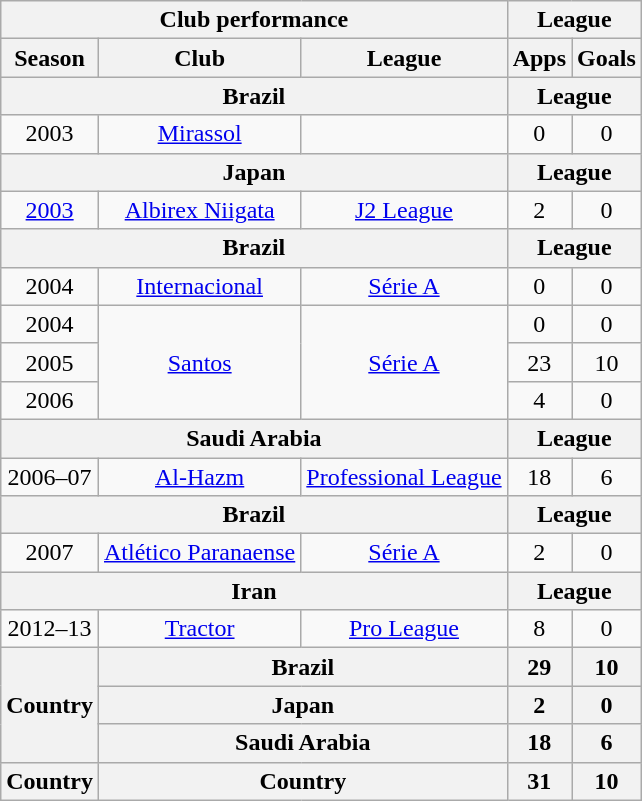<table class="wikitable" style="text-align:center;">
<tr>
<th colspan=3>Club performance</th>
<th colspan=2>League</th>
</tr>
<tr>
<th>Season</th>
<th>Club</th>
<th>League</th>
<th>Apps</th>
<th>Goals</th>
</tr>
<tr>
<th colspan=3>Brazil</th>
<th colspan=2>League</th>
</tr>
<tr>
<td>2003</td>
<td><a href='#'>Mirassol</a></td>
<td></td>
<td>0</td>
<td>0</td>
</tr>
<tr>
<th colspan=3>Japan</th>
<th colspan=2>League</th>
</tr>
<tr>
<td><a href='#'>2003</a></td>
<td><a href='#'>Albirex Niigata</a></td>
<td><a href='#'>J2 League</a></td>
<td>2</td>
<td>0</td>
</tr>
<tr>
<th colspan=3>Brazil</th>
<th colspan=2>League</th>
</tr>
<tr>
<td>2004</td>
<td><a href='#'>Internacional</a></td>
<td><a href='#'>Série A</a></td>
<td>0</td>
<td>0</td>
</tr>
<tr>
<td>2004</td>
<td rowspan="3"><a href='#'>Santos</a></td>
<td rowspan="3"><a href='#'>Série A</a></td>
<td>0</td>
<td>0</td>
</tr>
<tr>
<td>2005</td>
<td>23</td>
<td>10</td>
</tr>
<tr>
<td>2006</td>
<td>4</td>
<td>0</td>
</tr>
<tr>
<th colspan=3>Saudi Arabia</th>
<th colspan=2>League</th>
</tr>
<tr>
<td>2006–07</td>
<td><a href='#'>Al-Hazm</a></td>
<td><a href='#'>Professional League</a></td>
<td>18</td>
<td>6</td>
</tr>
<tr>
<th colspan=3>Brazil</th>
<th colspan=2>League</th>
</tr>
<tr>
<td>2007</td>
<td><a href='#'>Atlético Paranaense</a></td>
<td><a href='#'>Série A</a></td>
<td>2</td>
<td>0</td>
</tr>
<tr>
<th colspan=3>Iran</th>
<th colspan=2>League</th>
</tr>
<tr>
<td>2012–13</td>
<td><a href='#'>Tractor</a></td>
<td><a href='#'>Pro League</a></td>
<td>8</td>
<td>0</td>
</tr>
<tr>
<th rowspan=3>Country</th>
<th colspan=2>Brazil</th>
<th>29</th>
<th>10</th>
</tr>
<tr>
<th colspan=2>Japan</th>
<th>2</th>
<th>0</th>
</tr>
<tr>
<th colspan=2>Saudi Arabia</th>
<th>18</th>
<th>6</th>
</tr>
<tr>
<th rowspan=1>Country</th>
<th colspan=2>Country</th>
<th>31</th>
<th>10</th>
</tr>
</table>
